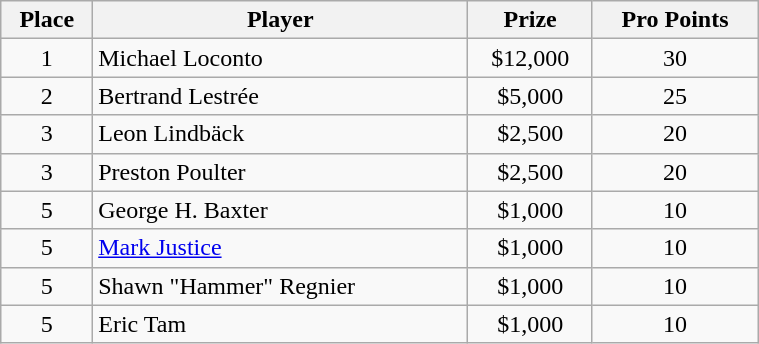<table class="wikitable" width=40%>
<tr>
<th>Place</th>
<th>Player</th>
<th>Prize</th>
<th>Pro Points</th>
</tr>
<tr>
<td align=center>1</td>
<td> Michael Loconto</td>
<td align=center>$12,000</td>
<td align=center>30</td>
</tr>
<tr>
<td align=center>2</td>
<td> Bertrand Lestrée</td>
<td align=center>$5,000</td>
<td align=center>25</td>
</tr>
<tr>
<td align=center>3</td>
<td> Leon Lindbäck</td>
<td align=center>$2,500</td>
<td align=center>20</td>
</tr>
<tr>
<td align=center>3</td>
<td> Preston Poulter</td>
<td align=center>$2,500</td>
<td align=center>20</td>
</tr>
<tr>
<td align=center>5</td>
<td> George H. Baxter</td>
<td align=center>$1,000</td>
<td align=center>10</td>
</tr>
<tr>
<td align=center>5</td>
<td> <a href='#'>Mark Justice</a></td>
<td align=center>$1,000</td>
<td align=center>10</td>
</tr>
<tr>
<td align=center>5</td>
<td> Shawn "Hammer" Regnier</td>
<td align=center>$1,000</td>
<td align=center>10</td>
</tr>
<tr>
<td align=center>5</td>
<td> Eric Tam</td>
<td align=center>$1,000</td>
<td align=center>10</td>
</tr>
</table>
